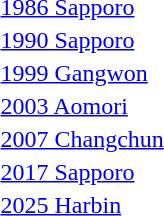<table>
<tr>
<td><a href='#'>1986 Sapporo</a></td>
<td></td>
<td></td>
<td></td>
</tr>
<tr>
<td><a href='#'>1990 Sapporo</a></td>
<td></td>
<td></td>
<td></td>
</tr>
<tr>
<td><a href='#'>1999 Gangwon</a></td>
<td></td>
<td></td>
<td></td>
</tr>
<tr>
<td><a href='#'>2003 Aomori</a></td>
<td></td>
<td></td>
<td></td>
</tr>
<tr>
<td><a href='#'>2007 Changchun</a></td>
<td></td>
<td></td>
<td></td>
</tr>
<tr>
<td><a href='#'>2017 Sapporo</a></td>
<td></td>
<td></td>
<td></td>
</tr>
<tr>
<td><a href='#'>2025 Harbin</a></td>
<td></td>
<td></td>
<td></td>
</tr>
</table>
